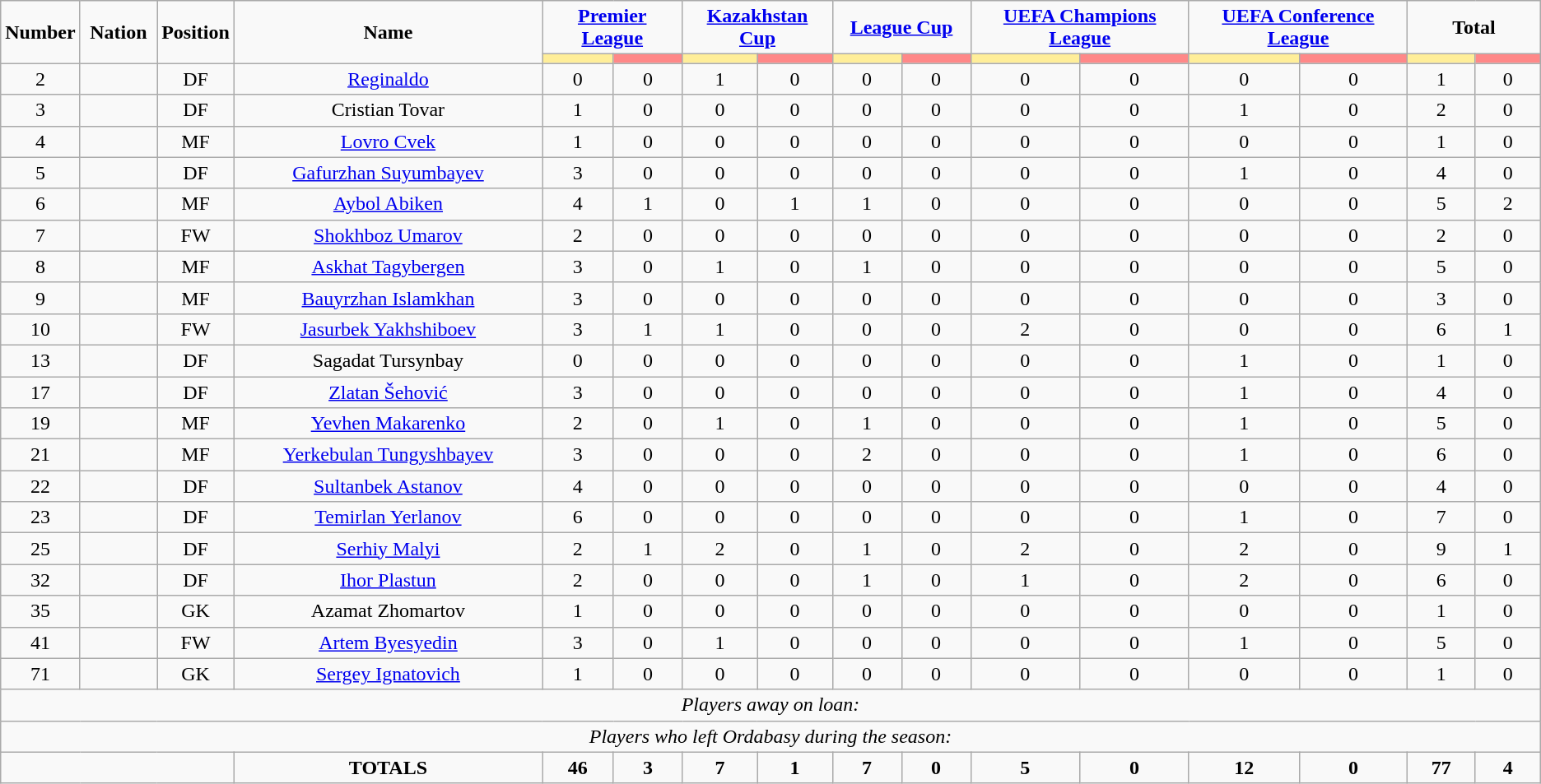<table class="wikitable" style="text-align:center;">
<tr>
<td rowspan="2"  style="width:5%; text-align:center;"><strong>Number</strong></td>
<td rowspan="2"  style="width:5%; text-align:center;"><strong>Nation</strong></td>
<td rowspan="2"  style="width:5%; text-align:center;"><strong>Position</strong></td>
<td rowspan="2"  style="width:20%; text-align:center;"><strong>Name</strong></td>
<td colspan="2" style="text-align:center;"><strong><a href='#'>Premier League</a></strong></td>
<td colspan="2" style="text-align:center;"><strong><a href='#'>Kazakhstan Cup</a></strong></td>
<td colspan="2" style="text-align:center;"><strong><a href='#'>League Cup</a></strong></td>
<td colspan="2" style="text-align:center;"><strong><a href='#'>UEFA Champions League</a></strong></td>
<td colspan="2" style="text-align:center;"><strong><a href='#'>UEFA Conference League</a></strong></td>
<td colspan="2" style="text-align:center;"><strong>Total</strong></td>
</tr>
<tr>
<th style="width:60px; background:#fe9;"></th>
<th style="width:60px; background:#ff8888;"></th>
<th style="width:60px; background:#fe9;"></th>
<th style="width:60px; background:#ff8888;"></th>
<th style="width:60px; background:#fe9;"></th>
<th style="width:60px; background:#ff8888;"></th>
<th style="width:100px; background:#fe9;"></th>
<th style="width:100px; background:#ff8888;"></th>
<th style="width:100px; background:#fe9;"></th>
<th style="width:100px; background:#ff8888;"></th>
<th style="width:60px; background:#fe9;"></th>
<th style="width:60px; background:#ff8888;"></th>
</tr>
<tr>
<td>2</td>
<td></td>
<td>DF</td>
<td><a href='#'>Reginaldo</a></td>
<td>0</td>
<td>0</td>
<td>1</td>
<td>0</td>
<td>0</td>
<td>0</td>
<td>0</td>
<td>0</td>
<td>0</td>
<td>0</td>
<td>1</td>
<td>0</td>
</tr>
<tr>
<td>3</td>
<td></td>
<td>DF</td>
<td>Cristian Tovar</td>
<td>1</td>
<td>0</td>
<td>0</td>
<td>0</td>
<td>0</td>
<td>0</td>
<td>0</td>
<td>0</td>
<td>1</td>
<td>0</td>
<td>2</td>
<td>0</td>
</tr>
<tr>
<td>4</td>
<td></td>
<td>MF</td>
<td><a href='#'>Lovro Cvek</a></td>
<td>1</td>
<td>0</td>
<td>0</td>
<td>0</td>
<td>0</td>
<td>0</td>
<td>0</td>
<td>0</td>
<td>0</td>
<td>0</td>
<td>1</td>
<td>0</td>
</tr>
<tr>
<td>5</td>
<td></td>
<td>DF</td>
<td><a href='#'>Gafurzhan Suyumbayev</a></td>
<td>3</td>
<td>0</td>
<td>0</td>
<td>0</td>
<td>0</td>
<td>0</td>
<td>0</td>
<td>0</td>
<td>1</td>
<td>0</td>
<td>4</td>
<td>0</td>
</tr>
<tr>
<td>6</td>
<td></td>
<td>MF</td>
<td><a href='#'>Aybol Abiken</a></td>
<td>4</td>
<td>1</td>
<td>0</td>
<td>1</td>
<td>1</td>
<td>0</td>
<td>0</td>
<td>0</td>
<td>0</td>
<td>0</td>
<td>5</td>
<td>2</td>
</tr>
<tr>
<td>7</td>
<td></td>
<td>FW</td>
<td><a href='#'>Shokhboz Umarov</a></td>
<td>2</td>
<td>0</td>
<td>0</td>
<td>0</td>
<td>0</td>
<td>0</td>
<td>0</td>
<td>0</td>
<td>0</td>
<td>0</td>
<td>2</td>
<td>0</td>
</tr>
<tr>
<td>8</td>
<td></td>
<td>MF</td>
<td><a href='#'>Askhat Tagybergen</a></td>
<td>3</td>
<td>0</td>
<td>1</td>
<td>0</td>
<td>1</td>
<td>0</td>
<td>0</td>
<td>0</td>
<td>0</td>
<td>0</td>
<td>5</td>
<td>0</td>
</tr>
<tr>
<td>9</td>
<td></td>
<td>MF</td>
<td><a href='#'>Bauyrzhan Islamkhan</a></td>
<td>3</td>
<td>0</td>
<td>0</td>
<td>0</td>
<td>0</td>
<td>0</td>
<td>0</td>
<td>0</td>
<td>0</td>
<td>0</td>
<td>3</td>
<td>0</td>
</tr>
<tr>
<td>10</td>
<td></td>
<td>FW</td>
<td><a href='#'>Jasurbek Yakhshiboev</a></td>
<td>3</td>
<td>1</td>
<td>1</td>
<td>0</td>
<td>0</td>
<td>0</td>
<td>2</td>
<td>0</td>
<td>0</td>
<td>0</td>
<td>6</td>
<td>1</td>
</tr>
<tr>
<td>13</td>
<td></td>
<td>DF</td>
<td>Sagadat Tursynbay</td>
<td>0</td>
<td>0</td>
<td>0</td>
<td>0</td>
<td>0</td>
<td>0</td>
<td>0</td>
<td>0</td>
<td>1</td>
<td>0</td>
<td>1</td>
<td>0</td>
</tr>
<tr>
<td>17</td>
<td></td>
<td>DF</td>
<td><a href='#'>Zlatan Šehović</a></td>
<td>3</td>
<td>0</td>
<td>0</td>
<td>0</td>
<td>0</td>
<td>0</td>
<td>0</td>
<td>0</td>
<td>1</td>
<td>0</td>
<td>4</td>
<td>0</td>
</tr>
<tr>
<td>19</td>
<td></td>
<td>MF</td>
<td><a href='#'>Yevhen Makarenko</a></td>
<td>2</td>
<td>0</td>
<td>1</td>
<td>0</td>
<td>1</td>
<td>0</td>
<td>0</td>
<td>0</td>
<td>1</td>
<td>0</td>
<td>5</td>
<td>0</td>
</tr>
<tr>
<td>21</td>
<td></td>
<td>MF</td>
<td><a href='#'>Yerkebulan Tungyshbayev</a></td>
<td>3</td>
<td>0</td>
<td>0</td>
<td>0</td>
<td>2</td>
<td>0</td>
<td>0</td>
<td>0</td>
<td>1</td>
<td>0</td>
<td>6</td>
<td>0</td>
</tr>
<tr>
<td>22</td>
<td></td>
<td>DF</td>
<td><a href='#'>Sultanbek Astanov</a></td>
<td>4</td>
<td>0</td>
<td>0</td>
<td>0</td>
<td>0</td>
<td>0</td>
<td>0</td>
<td>0</td>
<td>0</td>
<td>0</td>
<td>4</td>
<td>0</td>
</tr>
<tr>
<td>23</td>
<td></td>
<td>DF</td>
<td><a href='#'>Temirlan Yerlanov</a></td>
<td>6</td>
<td>0</td>
<td>0</td>
<td>0</td>
<td>0</td>
<td>0</td>
<td>0</td>
<td>0</td>
<td>1</td>
<td>0</td>
<td>7</td>
<td>0</td>
</tr>
<tr>
<td>25</td>
<td></td>
<td>DF</td>
<td><a href='#'>Serhiy Malyi</a></td>
<td>2</td>
<td>1</td>
<td>2</td>
<td>0</td>
<td>1</td>
<td>0</td>
<td>2</td>
<td>0</td>
<td>2</td>
<td>0</td>
<td>9</td>
<td>1</td>
</tr>
<tr>
<td>32</td>
<td></td>
<td>DF</td>
<td><a href='#'>Ihor Plastun</a></td>
<td>2</td>
<td>0</td>
<td>0</td>
<td>0</td>
<td>1</td>
<td>0</td>
<td>1</td>
<td>0</td>
<td>2</td>
<td>0</td>
<td>6</td>
<td>0</td>
</tr>
<tr>
<td>35</td>
<td></td>
<td>GK</td>
<td>Azamat Zhomartov</td>
<td>1</td>
<td>0</td>
<td>0</td>
<td>0</td>
<td>0</td>
<td>0</td>
<td>0</td>
<td>0</td>
<td>0</td>
<td>0</td>
<td>1</td>
<td>0</td>
</tr>
<tr>
<td>41</td>
<td></td>
<td>FW</td>
<td><a href='#'>Artem Byesyedin</a></td>
<td>3</td>
<td>0</td>
<td>1</td>
<td>0</td>
<td>0</td>
<td>0</td>
<td>0</td>
<td>0</td>
<td>1</td>
<td>0</td>
<td>5</td>
<td>0</td>
</tr>
<tr>
<td>71</td>
<td></td>
<td>GK</td>
<td><a href='#'>Sergey Ignatovich</a></td>
<td>1</td>
<td>0</td>
<td>0</td>
<td>0</td>
<td>0</td>
<td>0</td>
<td>0</td>
<td>0</td>
<td>0</td>
<td>0</td>
<td>1</td>
<td>0</td>
</tr>
<tr>
<td colspan="18"><em>Players away on loan:</em></td>
</tr>
<tr>
<td colspan="18"><em>Players who left Ordabasy during the season:</em></td>
</tr>
<tr>
<td colspan="3"></td>
<td><strong>TOTALS</strong></td>
<td><strong>46</strong></td>
<td><strong>3</strong></td>
<td><strong>7</strong></td>
<td><strong>1</strong></td>
<td><strong>7</strong></td>
<td><strong>0</strong></td>
<td><strong>5</strong></td>
<td><strong>0</strong></td>
<td><strong>12</strong></td>
<td><strong>0</strong></td>
<td><strong>77</strong></td>
<td><strong>4</strong></td>
</tr>
</table>
